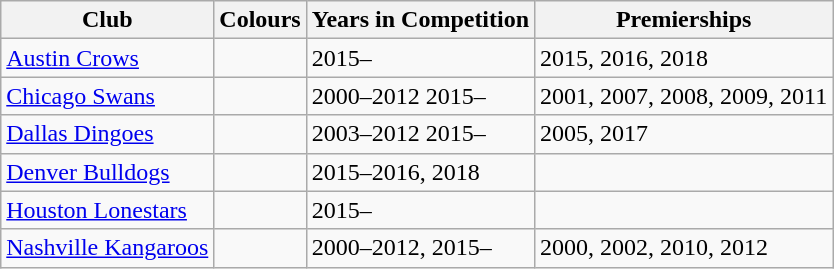<table class="wikitable">
<tr>
<th>Club</th>
<th>Colours</th>
<th>Years in Competition</th>
<th>Premierships</th>
</tr>
<tr>
<td><a href='#'>Austin Crows</a></td>
<td></td>
<td>2015–</td>
<td>2015, 2016, 2018</td>
</tr>
<tr>
<td><a href='#'>Chicago Swans</a></td>
<td></td>
<td>2000–2012 2015–</td>
<td>2001, 2007, 2008, 2009, 2011</td>
</tr>
<tr>
<td><a href='#'>Dallas Dingoes</a></td>
<td></td>
<td>2003–2012 2015–</td>
<td>2005, 2017</td>
</tr>
<tr>
<td><a href='#'>Denver Bulldogs</a></td>
<td></td>
<td>2015–2016, 2018</td>
<td></td>
</tr>
<tr>
<td><a href='#'>Houston Lonestars</a></td>
<td></td>
<td>2015–</td>
<td></td>
</tr>
<tr>
<td><a href='#'>Nashville Kangaroos</a></td>
<td></td>
<td>2000–2012, 2015–</td>
<td>2000, 2002, 2010, 2012</td>
</tr>
</table>
